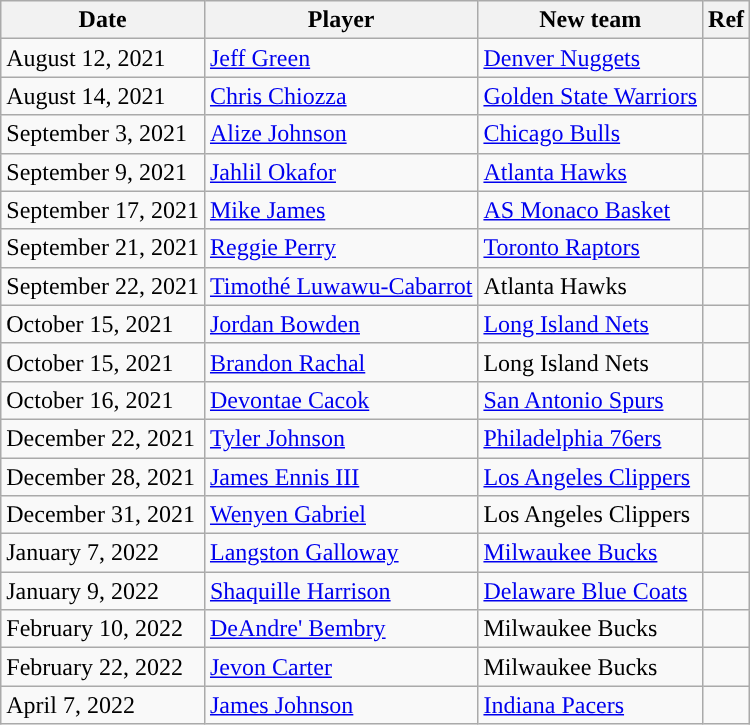<table class="wikitable" style="text-align:left;">
<tr>
<th>Date</th>
<th>Player</th>
<th>New team</th>
<th>Ref</th>
</tr>
<tr>
<td>August 12, 2021</td>
<td><a href='#'>Jeff Green</a></td>
<td><a href='#'>Denver Nuggets</a></td>
<td></td>
</tr>
<tr>
<td>August 14, 2021</td>
<td><a href='#'>Chris Chiozza</a></td>
<td><a href='#'>Golden State Warriors</a></td>
<td></td>
</tr>
<tr>
<td>September 3, 2021</td>
<td><a href='#'>Alize Johnson</a></td>
<td><a href='#'>Chicago Bulls</a></td>
<td></td>
</tr>
<tr>
<td>September 9, 2021</td>
<td><a href='#'>Jahlil Okafor</a></td>
<td><a href='#'>Atlanta Hawks</a></td>
<td></td>
</tr>
<tr>
<td>September 17, 2021</td>
<td><a href='#'>Mike James</a></td>
<td><a href='#'>AS Monaco Basket</a></td>
<td></td>
</tr>
<tr>
<td>September 21, 2021</td>
<td><a href='#'>Reggie Perry</a></td>
<td><a href='#'>Toronto Raptors</a></td>
<td></td>
</tr>
<tr>
<td>September 22, 2021</td>
<td><a href='#'>Timothé Luwawu-Cabarrot</a></td>
<td>Atlanta Hawks</td>
<td></td>
</tr>
<tr>
<td>October 15, 2021</td>
<td><a href='#'>Jordan Bowden</a></td>
<td><a href='#'>Long Island Nets</a></td>
<td></td>
</tr>
<tr>
<td>October 15, 2021</td>
<td><a href='#'>Brandon Rachal</a></td>
<td>Long Island Nets</td>
<td></td>
</tr>
<tr>
<td>October 16, 2021</td>
<td><a href='#'>Devontae Cacok</a></td>
<td><a href='#'>San Antonio Spurs</a></td>
<td></td>
</tr>
<tr>
<td>December 22, 2021</td>
<td><a href='#'>Tyler Johnson</a></td>
<td><a href='#'>Philadelphia 76ers</a></td>
<td></td>
</tr>
<tr>
<td>December 28, 2021</td>
<td><a href='#'>James Ennis III</a></td>
<td><a href='#'>Los Angeles Clippers</a></td>
<td></td>
</tr>
<tr>
<td>December 31, 2021</td>
<td><a href='#'>Wenyen Gabriel</a></td>
<td>Los Angeles Clippers</td>
<td></td>
</tr>
<tr>
<td>January 7, 2022</td>
<td><a href='#'>Langston Galloway</a></td>
<td><a href='#'>Milwaukee Bucks</a></td>
<td></td>
</tr>
<tr>
<td>January 9, 2022</td>
<td><a href='#'>Shaquille Harrison</a></td>
<td><a href='#'>Delaware Blue Coats</a></td>
<td></td>
</tr>
<tr>
<td>February 10, 2022</td>
<td><a href='#'>DeAndre' Bembry</a></td>
<td>Milwaukee Bucks</td>
<td></td>
</tr>
<tr>
<td>February 22, 2022</td>
<td><a href='#'>Jevon Carter</a></td>
<td>Milwaukee Bucks</td>
<td></td>
</tr>
<tr>
<td>April 7, 2022</td>
<td><a href='#'>James Johnson</a></td>
<td><a href='#'>Indiana Pacers</a></td>
<td></td>
</tr>
</table>
